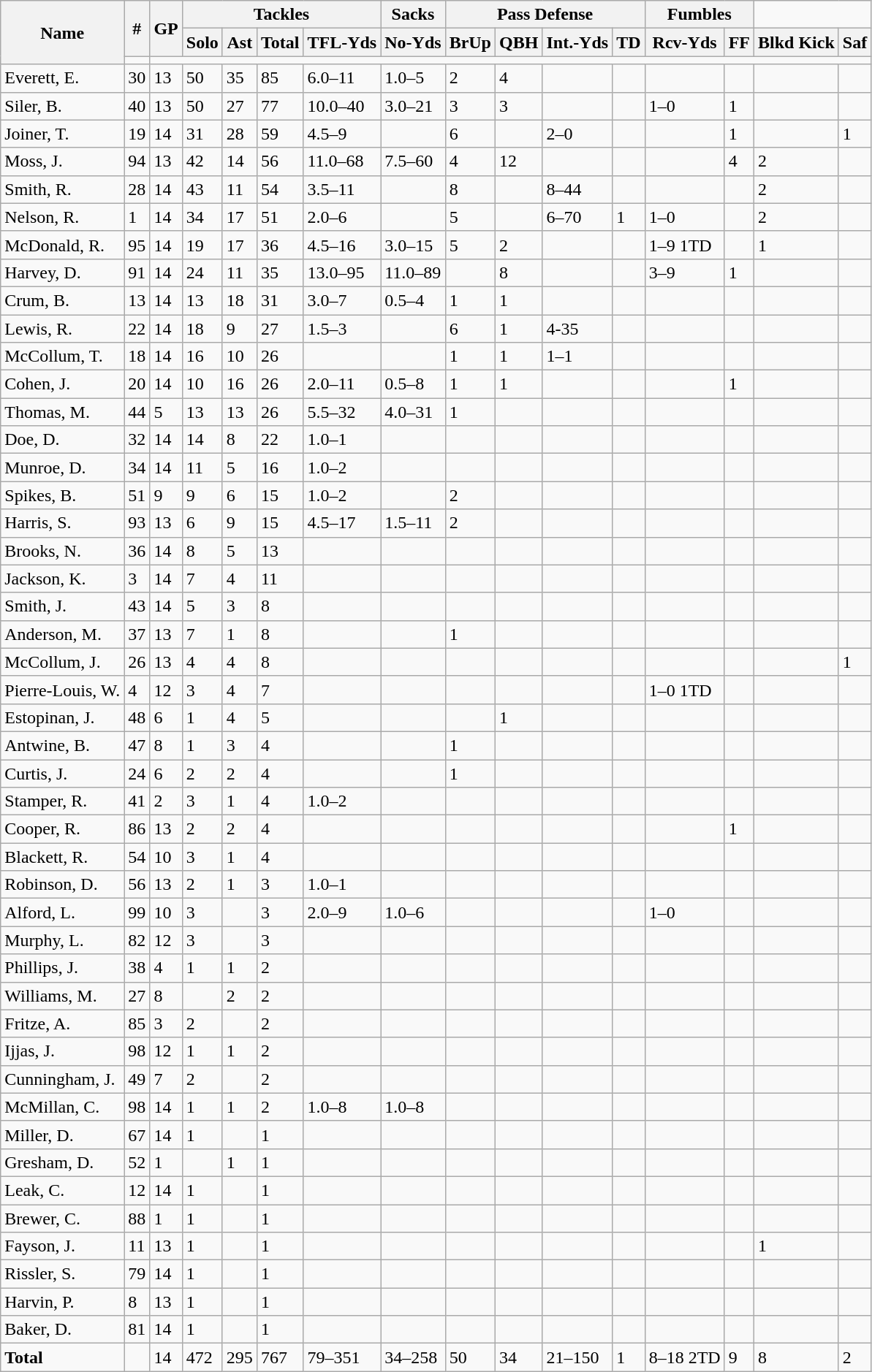<table class="wikitable" style="white-space:nowrap;">
<tr>
<th rowspan="3">Name</th>
<th rowspan="2">#</th>
<th rowspan="2">GP</th>
<th colspan="4">Tackles</th>
<th>Sacks</th>
<th colspan="4">Pass Defense</th>
<th colspan="2">Fumbles</th>
</tr>
<tr>
<th>Solo</th>
<th>Ast</th>
<th>Total</th>
<th>TFL-Yds</th>
<th>No-Yds</th>
<th>BrUp</th>
<th>QBH</th>
<th>Int.-Yds</th>
<th>TD</th>
<th>Rcv-Yds</th>
<th>FF</th>
<th>Blkd Kick</th>
<th>Saf</th>
</tr>
<tr>
<td></td>
</tr>
<tr>
<td>Everett, E.</td>
<td>30</td>
<td>13</td>
<td>50</td>
<td>35</td>
<td>85</td>
<td>6.0–11</td>
<td>1.0–5</td>
<td>2</td>
<td>4</td>
<td></td>
<td></td>
<td></td>
<td></td>
<td></td>
<td></td>
</tr>
<tr>
<td>Siler, B.</td>
<td>40</td>
<td>13</td>
<td>50</td>
<td>27</td>
<td>77</td>
<td>10.0–40</td>
<td>3.0–21</td>
<td>3</td>
<td>3</td>
<td></td>
<td></td>
<td>1–0</td>
<td>1</td>
<td></td>
<td></td>
</tr>
<tr>
<td>Joiner, T.</td>
<td>19</td>
<td>14</td>
<td>31</td>
<td>28</td>
<td>59</td>
<td>4.5–9</td>
<td></td>
<td>6</td>
<td></td>
<td>2–0</td>
<td></td>
<td></td>
<td>1</td>
<td></td>
<td>1</td>
</tr>
<tr>
<td>Moss, J.</td>
<td>94</td>
<td>13</td>
<td>42</td>
<td>14</td>
<td>56</td>
<td>11.0–68</td>
<td>7.5–60</td>
<td>4</td>
<td>12</td>
<td></td>
<td></td>
<td></td>
<td>4</td>
<td>2</td>
<td></td>
</tr>
<tr>
<td>Smith, R.</td>
<td>28</td>
<td>14</td>
<td>43</td>
<td>11</td>
<td>54</td>
<td>3.5–11</td>
<td></td>
<td>8</td>
<td></td>
<td>8–44</td>
<td></td>
<td></td>
<td></td>
<td>2</td>
<td></td>
</tr>
<tr>
<td>Nelson, R.</td>
<td>1</td>
<td>14</td>
<td>34</td>
<td>17</td>
<td>51</td>
<td>2.0–6</td>
<td></td>
<td>5</td>
<td></td>
<td>6–70</td>
<td>1</td>
<td>1–0</td>
<td></td>
<td>2</td>
<td></td>
</tr>
<tr>
<td>McDonald, R.</td>
<td>95</td>
<td>14</td>
<td>19</td>
<td>17</td>
<td>36</td>
<td>4.5–16</td>
<td>3.0–15</td>
<td>5</td>
<td>2</td>
<td></td>
<td></td>
<td>1–9 1TD</td>
<td></td>
<td>1</td>
<td></td>
</tr>
<tr>
<td>Harvey, D.</td>
<td>91</td>
<td>14</td>
<td>24</td>
<td>11</td>
<td>35</td>
<td>13.0–95</td>
<td>11.0–89</td>
<td></td>
<td>8</td>
<td></td>
<td></td>
<td>3–9</td>
<td>1</td>
<td></td>
<td></td>
</tr>
<tr>
<td>Crum, B.</td>
<td>13</td>
<td>14</td>
<td>13</td>
<td>18</td>
<td>31</td>
<td>3.0–7</td>
<td>0.5–4</td>
<td>1</td>
<td>1</td>
<td></td>
<td></td>
<td></td>
<td></td>
<td></td>
<td></td>
</tr>
<tr>
<td>Lewis, R.</td>
<td>22</td>
<td>14</td>
<td>18</td>
<td>9</td>
<td>27</td>
<td>1.5–3</td>
<td></td>
<td>6</td>
<td>1</td>
<td>4-35</td>
<td></td>
<td></td>
<td></td>
<td></td>
<td></td>
</tr>
<tr>
<td>McCollum, T.</td>
<td>18</td>
<td>14</td>
<td>16</td>
<td>10</td>
<td>26</td>
<td></td>
<td></td>
<td>1</td>
<td>1</td>
<td>1–1</td>
<td></td>
<td></td>
<td></td>
<td></td>
</tr>
<tr>
<td>Cohen, J.</td>
<td>20</td>
<td>14</td>
<td>10</td>
<td>16</td>
<td>26</td>
<td>2.0–11</td>
<td>0.5–8</td>
<td>1</td>
<td>1</td>
<td></td>
<td></td>
<td></td>
<td>1</td>
<td></td>
<td></td>
</tr>
<tr>
<td>Thomas, M.</td>
<td>44</td>
<td>5</td>
<td>13</td>
<td>13</td>
<td>26</td>
<td>5.5–32</td>
<td>4.0–31</td>
<td>1</td>
<td></td>
<td></td>
<td></td>
<td></td>
<td></td>
<td></td>
<td></td>
</tr>
<tr>
<td>Doe, D.</td>
<td>32</td>
<td>14</td>
<td>14</td>
<td>8</td>
<td>22</td>
<td>1.0–1</td>
<td></td>
<td></td>
<td></td>
<td></td>
<td></td>
<td></td>
<td></td>
<td></td>
<td></td>
</tr>
<tr>
<td>Munroe, D.</td>
<td>34</td>
<td>14</td>
<td>11</td>
<td>5</td>
<td>16</td>
<td>1.0–2</td>
<td></td>
<td></td>
<td></td>
<td></td>
<td></td>
<td></td>
<td></td>
<td></td>
<td></td>
</tr>
<tr>
<td>Spikes, B.</td>
<td>51</td>
<td>9</td>
<td>9</td>
<td>6</td>
<td>15</td>
<td>1.0–2</td>
<td></td>
<td>2</td>
<td></td>
<td></td>
<td></td>
<td></td>
<td></td>
<td></td>
<td></td>
</tr>
<tr>
<td>Harris, S.</td>
<td>93</td>
<td>13</td>
<td>6</td>
<td>9</td>
<td>15</td>
<td>4.5–17</td>
<td>1.5–11</td>
<td>2</td>
<td></td>
<td></td>
<td></td>
<td></td>
<td></td>
<td></td>
<td></td>
</tr>
<tr>
<td>Brooks, N.</td>
<td>36</td>
<td>14</td>
<td>8</td>
<td>5</td>
<td>13</td>
<td></td>
<td></td>
<td></td>
<td></td>
<td></td>
<td></td>
<td></td>
<td></td>
<td></td>
<td></td>
</tr>
<tr>
<td>Jackson, K.</td>
<td>3</td>
<td>14</td>
<td>7</td>
<td>4</td>
<td>11</td>
<td></td>
<td></td>
<td></td>
<td></td>
<td></td>
<td></td>
<td></td>
<td></td>
<td></td>
<td></td>
</tr>
<tr>
<td>Smith, J.</td>
<td>43</td>
<td>14</td>
<td>5</td>
<td>3</td>
<td>8</td>
<td></td>
<td></td>
<td></td>
<td></td>
<td></td>
<td></td>
<td></td>
<td></td>
<td></td>
<td></td>
</tr>
<tr>
<td>Anderson, M.</td>
<td>37</td>
<td>13</td>
<td>7</td>
<td>1</td>
<td>8</td>
<td></td>
<td></td>
<td>1</td>
<td></td>
<td></td>
<td></td>
<td></td>
<td></td>
<td></td>
<td></td>
</tr>
<tr>
<td>McCollum, J.</td>
<td>26</td>
<td>13</td>
<td>4</td>
<td>4</td>
<td>8</td>
<td></td>
<td></td>
<td></td>
<td></td>
<td></td>
<td></td>
<td></td>
<td></td>
<td></td>
<td>1</td>
</tr>
<tr>
<td>Pierre-Louis, W.</td>
<td>4</td>
<td>12</td>
<td>3</td>
<td>4</td>
<td>7</td>
<td></td>
<td></td>
<td></td>
<td></td>
<td></td>
<td></td>
<td>1–0 1TD</td>
<td></td>
<td></td>
<td></td>
</tr>
<tr>
<td>Estopinan, J.</td>
<td>48</td>
<td>6</td>
<td>1</td>
<td>4</td>
<td>5</td>
<td></td>
<td></td>
<td></td>
<td>1</td>
<td></td>
<td></td>
<td></td>
<td></td>
<td></td>
<td></td>
</tr>
<tr>
<td>Antwine, B.</td>
<td>47</td>
<td>8</td>
<td>1</td>
<td>3</td>
<td>4</td>
<td></td>
<td></td>
<td>1</td>
<td></td>
<td></td>
<td></td>
<td></td>
<td></td>
<td></td>
<td></td>
</tr>
<tr>
<td>Curtis, J.</td>
<td>24</td>
<td>6</td>
<td>2</td>
<td>2</td>
<td>4</td>
<td></td>
<td></td>
<td>1</td>
<td></td>
<td></td>
<td></td>
<td></td>
<td></td>
<td></td>
<td></td>
</tr>
<tr>
<td>Stamper, R.</td>
<td>41</td>
<td>2</td>
<td>3</td>
<td>1</td>
<td>4</td>
<td>1.0–2</td>
<td></td>
<td></td>
<td></td>
<td></td>
<td></td>
<td></td>
<td></td>
<td></td>
<td></td>
</tr>
<tr>
<td>Cooper, R.</td>
<td>86</td>
<td>13</td>
<td>2</td>
<td>2</td>
<td>4</td>
<td></td>
<td></td>
<td></td>
<td></td>
<td></td>
<td></td>
<td></td>
<td>1</td>
<td></td>
<td></td>
</tr>
<tr>
<td>Blackett, R.</td>
<td>54</td>
<td>10</td>
<td>3</td>
<td>1</td>
<td>4</td>
<td></td>
<td></td>
<td></td>
<td></td>
<td></td>
<td></td>
<td></td>
<td></td>
<td></td>
<td></td>
</tr>
<tr>
<td>Robinson, D.</td>
<td>56</td>
<td>13</td>
<td>2</td>
<td>1</td>
<td>3</td>
<td>1.0–1</td>
<td></td>
<td></td>
<td></td>
<td></td>
<td></td>
<td></td>
<td></td>
<td></td>
<td></td>
</tr>
<tr>
<td>Alford, L.</td>
<td>99</td>
<td>10</td>
<td>3</td>
<td></td>
<td>3</td>
<td>2.0–9</td>
<td>1.0–6</td>
<td></td>
<td></td>
<td></td>
<td></td>
<td>1–0</td>
<td></td>
<td></td>
<td></td>
</tr>
<tr>
<td>Murphy, L.</td>
<td>82</td>
<td>12</td>
<td>3</td>
<td></td>
<td>3</td>
<td></td>
<td></td>
<td></td>
<td></td>
<td></td>
<td></td>
<td></td>
<td></td>
<td></td>
<td></td>
</tr>
<tr>
<td>Phillips, J.</td>
<td>38</td>
<td>4</td>
<td>1</td>
<td>1</td>
<td>2</td>
<td></td>
<td></td>
<td></td>
<td></td>
<td></td>
<td></td>
<td></td>
<td></td>
<td></td>
<td></td>
</tr>
<tr>
<td>Williams, M.</td>
<td>27</td>
<td>8</td>
<td></td>
<td>2</td>
<td>2</td>
<td></td>
<td></td>
<td></td>
<td></td>
<td></td>
<td></td>
<td></td>
<td></td>
<td></td>
<td></td>
</tr>
<tr>
<td>Fritze, A.</td>
<td>85</td>
<td>3</td>
<td>2</td>
<td></td>
<td>2</td>
<td></td>
<td></td>
<td></td>
<td></td>
<td></td>
<td></td>
<td></td>
<td></td>
<td></td>
<td></td>
</tr>
<tr>
<td>Ijjas, J.</td>
<td>98</td>
<td>12</td>
<td>1</td>
<td>1</td>
<td>2</td>
<td></td>
<td></td>
<td></td>
<td></td>
<td></td>
<td></td>
<td></td>
<td></td>
<td></td>
<td></td>
</tr>
<tr>
<td>Cunningham, J.</td>
<td>49</td>
<td>7</td>
<td>2</td>
<td></td>
<td>2</td>
<td></td>
<td></td>
<td></td>
<td></td>
<td></td>
<td></td>
<td></td>
<td></td>
<td></td>
</tr>
<tr>
<td>McMillan, C.</td>
<td>98</td>
<td>14</td>
<td>1</td>
<td>1</td>
<td>2</td>
<td>1.0–8</td>
<td>1.0–8</td>
<td></td>
<td></td>
<td></td>
<td></td>
<td></td>
<td></td>
<td></td>
<td></td>
</tr>
<tr>
<td>Miller, D.</td>
<td>67</td>
<td>14</td>
<td>1</td>
<td></td>
<td>1</td>
<td></td>
<td></td>
<td></td>
<td></td>
<td></td>
<td></td>
<td></td>
<td></td>
<td></td>
<td></td>
</tr>
<tr>
<td>Gresham, D.</td>
<td>52</td>
<td>1</td>
<td></td>
<td>1</td>
<td>1</td>
<td></td>
<td></td>
<td></td>
<td></td>
<td></td>
<td></td>
<td></td>
<td></td>
<td></td>
<td></td>
</tr>
<tr>
<td>Leak, C.</td>
<td>12</td>
<td>14</td>
<td>1</td>
<td></td>
<td>1</td>
<td></td>
<td></td>
<td></td>
<td></td>
<td></td>
<td></td>
<td></td>
<td></td>
<td></td>
<td></td>
</tr>
<tr>
<td>Brewer, C.</td>
<td>88</td>
<td>1</td>
<td>1</td>
<td></td>
<td>1</td>
<td></td>
<td></td>
<td></td>
<td></td>
<td></td>
<td></td>
<td></td>
<td></td>
<td></td>
<td></td>
</tr>
<tr>
<td>Fayson, J.</td>
<td>11</td>
<td>13</td>
<td>1</td>
<td></td>
<td>1</td>
<td></td>
<td></td>
<td></td>
<td></td>
<td></td>
<td></td>
<td></td>
<td></td>
<td>1</td>
<td></td>
</tr>
<tr>
<td>Rissler, S.</td>
<td>79</td>
<td>14</td>
<td>1</td>
<td></td>
<td>1</td>
<td></td>
<td></td>
<td></td>
<td></td>
<td></td>
<td></td>
<td></td>
<td></td>
<td></td>
<td></td>
</tr>
<tr>
<td>Harvin, P.</td>
<td>8</td>
<td>13</td>
<td>1</td>
<td></td>
<td>1</td>
<td></td>
<td></td>
<td></td>
<td></td>
<td></td>
<td></td>
<td></td>
<td></td>
<td></td>
<td></td>
</tr>
<tr>
<td>Baker, D.</td>
<td>81</td>
<td>14</td>
<td>1</td>
<td></td>
<td>1</td>
<td></td>
<td></td>
<td></td>
<td></td>
<td></td>
<td></td>
<td></td>
<td></td>
<td></td>
<td></td>
</tr>
<tr>
<td><strong>Total</strong></td>
<td></td>
<td>14</td>
<td>472</td>
<td>295</td>
<td>767</td>
<td>79–351</td>
<td>34–258</td>
<td>50</td>
<td>34</td>
<td>21–150</td>
<td>1</td>
<td>8–18 2TD</td>
<td>9</td>
<td>8</td>
<td>2</td>
</tr>
</table>
